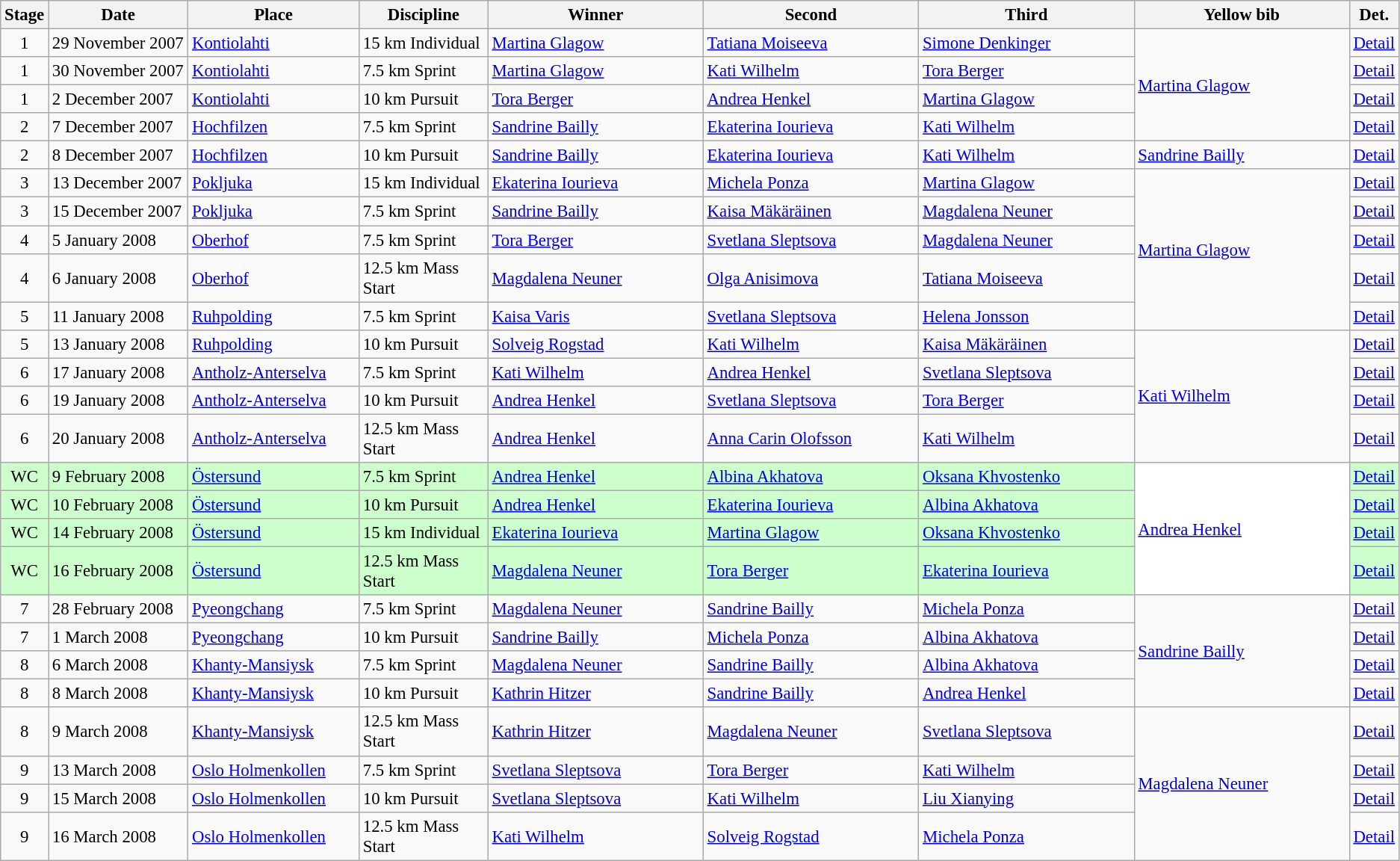<table class="wikitable" style="font-size:95%;">
<tr>
<th width="10">Stage</th>
<th width="120">Date</th>
<th width="148">Place</th>
<th width="110">Discipline</th>
<th width="190">Winner</th>
<th width="190">Second</th>
<th width="190">Third</th>
<th width="190">Yellow bib <br> </th>
<th width="8">Det.</th>
</tr>
<tr>
<td align=center>1</td>
<td>29 November 2007</td>
<td> <a href='#'>Kontiolahti</a></td>
<td>15 km Individual</td>
<td> <a href='#'>Martina Glagow</a></td>
<td> <a href='#'>Tatiana Moiseeva</a></td>
<td> <a href='#'>Simone Denkinger</a></td>
<td rowspan="4"> <a href='#'>Martina Glagow</a></td>
<td><a href='#'>Detail</a></td>
</tr>
<tr>
<td align=center>1</td>
<td>30 November 2007</td>
<td> <a href='#'>Kontiolahti</a></td>
<td>7.5 km Sprint</td>
<td> <a href='#'>Martina Glagow</a></td>
<td> <a href='#'>Kati Wilhelm</a></td>
<td> <a href='#'>Tora Berger</a></td>
<td><a href='#'>Detail</a></td>
</tr>
<tr>
<td align=center>1</td>
<td>2 December 2007</td>
<td> <a href='#'>Kontiolahti</a></td>
<td>10 km Pursuit</td>
<td> <a href='#'>Tora Berger</a></td>
<td> <a href='#'>Andrea Henkel</a></td>
<td> <a href='#'>Martina Glagow</a></td>
<td><a href='#'>Detail</a></td>
</tr>
<tr>
<td align=center>2</td>
<td>7 December 2007</td>
<td> <a href='#'>Hochfilzen</a></td>
<td>7.5 km Sprint</td>
<td> <a href='#'>Sandrine Bailly</a></td>
<td> <a href='#'>Ekaterina Iourieva</a></td>
<td> <a href='#'>Kati Wilhelm</a></td>
<td><a href='#'>Detail</a></td>
</tr>
<tr>
<td align=center>2</td>
<td>8 December 2007</td>
<td> <a href='#'>Hochfilzen</a></td>
<td>10 km Pursuit</td>
<td> <a href='#'>Sandrine Bailly</a></td>
<td> <a href='#'>Ekaterina Iourieva</a></td>
<td> <a href='#'>Kati Wilhelm</a></td>
<td> <a href='#'>Sandrine Bailly</a></td>
<td><a href='#'>Detail</a></td>
</tr>
<tr>
<td align=center>3</td>
<td>13 December 2007</td>
<td> <a href='#'>Pokljuka</a></td>
<td>15 km Individual</td>
<td> <a href='#'>Ekaterina Iourieva</a></td>
<td> <a href='#'>Michela Ponza</a></td>
<td> <a href='#'>Martina Glagow</a></td>
<td rowspan="5"> <a href='#'>Martina Glagow</a></td>
<td><a href='#'>Detail</a></td>
</tr>
<tr>
<td align=center>3</td>
<td>15 December 2007</td>
<td> <a href='#'>Pokljuka</a></td>
<td>7.5 km Sprint</td>
<td> <a href='#'>Sandrine Bailly</a></td>
<td> <a href='#'>Kaisa Mäkäräinen</a></td>
<td> <a href='#'>Magdalena Neuner</a></td>
<td><a href='#'>Detail</a></td>
</tr>
<tr>
<td align=center>4</td>
<td>5 January 2008</td>
<td> <a href='#'>Oberhof</a></td>
<td>7.5 km Sprint</td>
<td> <a href='#'>Tora Berger</a></td>
<td> <a href='#'>Svetlana Sleptsova</a></td>
<td> <a href='#'>Magdalena Neuner</a></td>
<td><a href='#'>Detail</a></td>
</tr>
<tr>
<td align=center>4</td>
<td>6 January 2008</td>
<td> <a href='#'>Oberhof</a></td>
<td>12.5 km Mass Start</td>
<td> <a href='#'>Magdalena Neuner</a></td>
<td> <a href='#'>Olga Anisimova</a></td>
<td> <a href='#'>Tatiana Moiseeva</a></td>
<td><a href='#'>Detail</a></td>
</tr>
<tr>
<td align=center>5</td>
<td>11 January 2008</td>
<td> <a href='#'>Ruhpolding</a></td>
<td>7.5 km Sprint</td>
<td> <a href='#'>Kaisa Varis</a></td>
<td> <a href='#'>Svetlana Sleptsova</a></td>
<td> <a href='#'>Helena Jonsson</a></td>
<td><a href='#'>Detail</a></td>
</tr>
<tr>
<td align=center>5</td>
<td>13 January 2008</td>
<td> <a href='#'>Ruhpolding</a></td>
<td>10 km Pursuit</td>
<td> <a href='#'>Solveig Rogstad</a></td>
<td> <a href='#'>Kati Wilhelm</a></td>
<td> <a href='#'>Kaisa Mäkäräinen</a></td>
<td rowspan="4"> <a href='#'>Kati Wilhelm</a></td>
<td><a href='#'>Detail</a></td>
</tr>
<tr>
<td align=center>6</td>
<td>17 January 2008</td>
<td> <a href='#'>Antholz-Anterselva</a></td>
<td>7.5 km Sprint</td>
<td> <a href='#'>Kati Wilhelm</a></td>
<td> <a href='#'>Andrea Henkel</a></td>
<td> <a href='#'>Svetlana Sleptsova</a></td>
<td><a href='#'>Detail</a></td>
</tr>
<tr>
<td align=center>6</td>
<td>19 January 2008</td>
<td> <a href='#'>Antholz-Anterselva</a></td>
<td>10 km Pursuit</td>
<td> <a href='#'>Andrea Henkel</a></td>
<td> <a href='#'>Svetlana Sleptsova</a></td>
<td> <a href='#'>Tora Berger</a></td>
<td><a href='#'>Detail</a></td>
</tr>
<tr>
<td align=center>6</td>
<td>20 January 2008</td>
<td> <a href='#'>Antholz-Anterselva</a></td>
<td>12.5 km Mass Start</td>
<td> <a href='#'>Andrea Henkel</a></td>
<td> <a href='#'>Anna Carin Olofsson</a></td>
<td> <a href='#'>Kati Wilhelm</a></td>
<td><a href='#'>Detail</a></td>
</tr>
<tr style="background:#CCFFCC">
<td align=center>WC</td>
<td>9 February 2008</td>
<td> <a href='#'>Östersund</a></td>
<td>7.5 km Sprint</td>
<td> <a href='#'>Andrea Henkel</a></td>
<td> <a href='#'>Albina Akhatova</a></td>
<td> <a href='#'>Oksana Khvostenko</a></td>
<td rowspan="4" style="background:white"> <a href='#'>Andrea Henkel</a></td>
<td><a href='#'>Detail</a></td>
</tr>
<tr style="background:#CCFFCC">
<td align=center>WC</td>
<td>10 February 2008</td>
<td> <a href='#'>Östersund</a></td>
<td>10 km Pursuit</td>
<td> <a href='#'>Andrea Henkel</a></td>
<td> <a href='#'>Ekaterina Iourieva</a></td>
<td> <a href='#'>Albina Akhatova</a></td>
<td><a href='#'>Detail</a></td>
</tr>
<tr style="background:#CCFFCC">
<td align=center>WC</td>
<td>14 February 2008</td>
<td> <a href='#'>Östersund</a></td>
<td>15 km Individual</td>
<td> <a href='#'>Ekaterina Iourieva</a></td>
<td> <a href='#'>Martina Glagow</a></td>
<td> <a href='#'>Oksana Khvostenko</a></td>
<td><a href='#'>Detail</a></td>
</tr>
<tr style="background:#CCFFCC">
<td align=center>WC</td>
<td>16 February 2008</td>
<td> <a href='#'>Östersund</a></td>
<td>12.5 km Mass Start</td>
<td> <a href='#'>Magdalena Neuner</a></td>
<td> <a href='#'>Tora Berger</a></td>
<td> <a href='#'>Ekaterina Iourieva</a></td>
<td><a href='#'>Detail</a></td>
</tr>
<tr>
<td align=center>7</td>
<td>28 February 2008</td>
<td> <a href='#'>Pyeongchang</a></td>
<td>7.5 km Sprint</td>
<td> <a href='#'>Magdalena Neuner</a></td>
<td> <a href='#'>Sandrine Bailly</a></td>
<td> <a href='#'>Michela Ponza</a></td>
<td rowspan="4"> <a href='#'>Sandrine Bailly</a></td>
<td><a href='#'>Detail</a></td>
</tr>
<tr>
<td align=center>7</td>
<td>1 March 2008</td>
<td> <a href='#'>Pyeongchang</a></td>
<td>10 km Pursuit</td>
<td> <a href='#'>Sandrine Bailly</a></td>
<td> <a href='#'>Michela Ponza</a></td>
<td> <a href='#'>Albina Akhatova</a></td>
<td><a href='#'>Detail</a></td>
</tr>
<tr>
<td align=center>8</td>
<td>6 March 2008</td>
<td> <a href='#'>Khanty-Mansiysk</a></td>
<td>7.5 km Sprint</td>
<td> <a href='#'>Magdalena Neuner</a></td>
<td> <a href='#'>Sandrine Bailly</a></td>
<td> <a href='#'>Albina Akhatova</a></td>
<td><a href='#'>Detail</a></td>
</tr>
<tr>
<td align=center>8</td>
<td>8 March 2008</td>
<td> <a href='#'>Khanty-Mansiysk</a></td>
<td>10 km Pursuit</td>
<td> <a href='#'>Kathrin Hitzer</a></td>
<td> <a href='#'>Sandrine Bailly</a></td>
<td> <a href='#'>Andrea Henkel</a></td>
<td><a href='#'>Detail</a></td>
</tr>
<tr>
<td align=center>8</td>
<td>9 March 2008</td>
<td> <a href='#'>Khanty-Mansiysk</a></td>
<td>12.5 km Mass Start</td>
<td> <a href='#'>Kathrin Hitzer</a></td>
<td> <a href='#'>Magdalena Neuner</a></td>
<td> <a href='#'>Svetlana Sleptsova</a></td>
<td rowspan="4"> <a href='#'>Magdalena Neuner</a></td>
<td><a href='#'>Detail</a></td>
</tr>
<tr>
<td align=center>9</td>
<td>13 March 2008</td>
<td> <a href='#'>Oslo Holmenkollen</a></td>
<td>7.5 km Sprint</td>
<td> <a href='#'>Svetlana Sleptsova</a></td>
<td> <a href='#'>Tora Berger</a></td>
<td> <a href='#'>Kati Wilhelm</a></td>
<td><a href='#'>Detail</a></td>
</tr>
<tr>
<td align=center>9</td>
<td>15 March 2008</td>
<td> <a href='#'>Oslo Holmenkollen</a></td>
<td>10 km Pursuit</td>
<td> <a href='#'>Svetlana Sleptsova</a></td>
<td> <a href='#'>Kati Wilhelm</a></td>
<td> <a href='#'>Liu Xianying</a></td>
<td><a href='#'>Detail</a></td>
</tr>
<tr>
<td align=center>9</td>
<td>16 March 2008</td>
<td> <a href='#'>Oslo Holmenkollen</a></td>
<td>12.5 km Mass Start</td>
<td> <a href='#'>Kati Wilhelm</a></td>
<td> <a href='#'>Solveig Rogstad</a></td>
<td> <a href='#'>Michela Ponza</a></td>
<td><a href='#'>Detail</a></td>
</tr>
</table>
